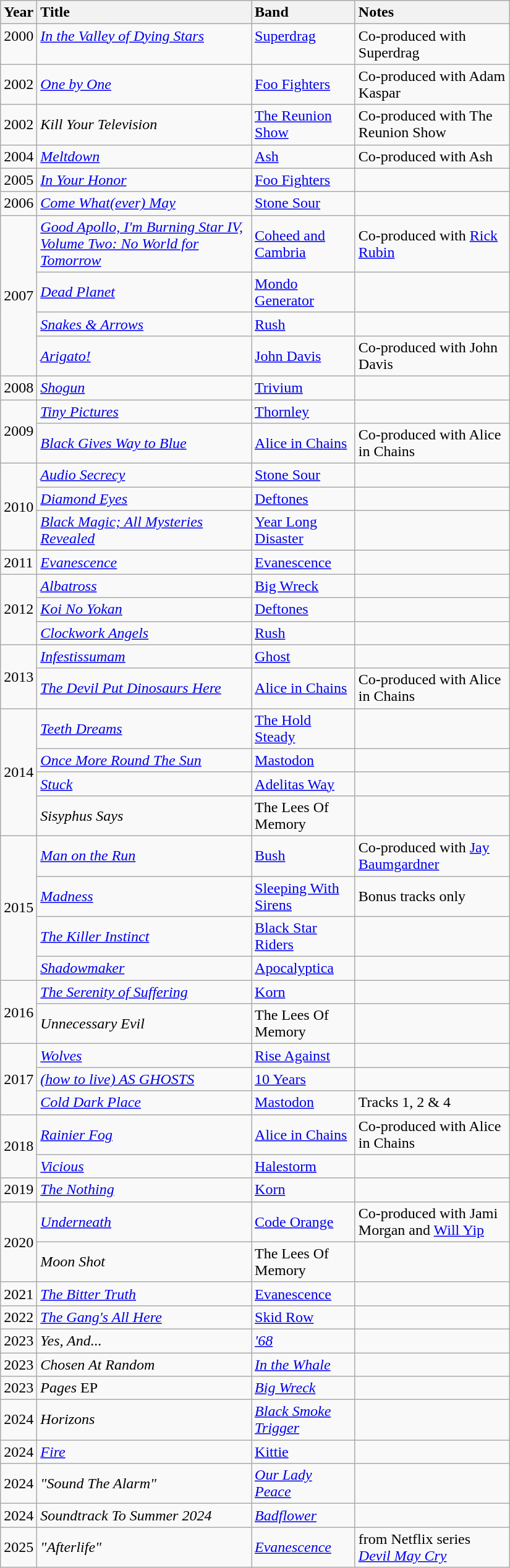<table class="wikitable" style="width:550px;">
<tr>
<th style="text-align:left; vertical-align:top;">Year</th>
<th style="text-align:left; vertical-align:top;">Title</th>
<th style="text-align:left; vertical-align:top;">Band</th>
<th style="text-align:left; vertical-align:top;">Notes</th>
</tr>
<tr style="text-align:left; vertical-align:top;">
<td>2000</td>
<td><em><a href='#'>In the Valley of Dying Stars</a></em></td>
<td><a href='#'>Superdrag</a></td>
<td>Co-produced with Superdrag</td>
</tr>
<tr>
<td>2002</td>
<td><em><a href='#'>One by One</a></em></td>
<td><a href='#'>Foo Fighters</a></td>
<td>Co-produced with Adam Kaspar</td>
</tr>
<tr>
<td>2002</td>
<td><em>Kill Your Television</em></td>
<td><a href='#'>The Reunion Show</a></td>
<td>Co-produced with The Reunion Show</td>
</tr>
<tr>
<td>2004</td>
<td><em><a href='#'>Meltdown</a></em></td>
<td><a href='#'>Ash</a></td>
<td>Co-produced with Ash</td>
</tr>
<tr>
<td>2005</td>
<td><em><a href='#'>In Your Honor</a></em></td>
<td><a href='#'>Foo Fighters</a></td>
<td></td>
</tr>
<tr>
<td>2006</td>
<td><em><a href='#'>Come What(ever) May</a></em></td>
<td><a href='#'>Stone Sour</a></td>
<td></td>
</tr>
<tr>
<td rowspan=4>2007</td>
<td><em><a href='#'>Good Apollo, I'm Burning Star IV, Volume Two: No World for Tomorrow</a></em></td>
<td><a href='#'>Coheed and Cambria</a></td>
<td>Co-produced with <a href='#'>Rick Rubin</a></td>
</tr>
<tr>
<td><em><a href='#'>Dead Planet</a></em></td>
<td><a href='#'>Mondo Generator</a></td>
<td></td>
</tr>
<tr>
<td><em><a href='#'>Snakes & Arrows</a></em></td>
<td><a href='#'>Rush</a></td>
<td></td>
</tr>
<tr>
<td><em><a href='#'>Arigato!</a></em></td>
<td><a href='#'>John Davis</a></td>
<td>Co-produced with John Davis</td>
</tr>
<tr>
<td>2008</td>
<td><em><a href='#'>Shogun</a></em></td>
<td><a href='#'>Trivium</a></td>
<td></td>
</tr>
<tr>
<td rowspan=2>2009</td>
<td><em><a href='#'>Tiny Pictures</a></em></td>
<td><a href='#'>Thornley</a></td>
<td></td>
</tr>
<tr>
<td><em><a href='#'>Black Gives Way to Blue</a></em></td>
<td><a href='#'>Alice in Chains</a></td>
<td>Co-produced with Alice in Chains</td>
</tr>
<tr>
<td rowspan=3>2010</td>
<td><em><a href='#'>Audio Secrecy</a></em></td>
<td><a href='#'>Stone Sour</a></td>
<td></td>
</tr>
<tr>
<td><em><a href='#'>Diamond Eyes</a></em></td>
<td><a href='#'>Deftones</a></td>
<td></td>
</tr>
<tr>
<td><em><a href='#'>Black Magic; All Mysteries Revealed</a></em></td>
<td><a href='#'>Year Long Disaster</a></td>
<td></td>
</tr>
<tr>
<td>2011</td>
<td><em><a href='#'>Evanescence</a></em></td>
<td><a href='#'>Evanescence</a></td>
<td></td>
</tr>
<tr>
<td rowspan=3>2012</td>
<td><em><a href='#'>Albatross</a></em></td>
<td><a href='#'>Big Wreck</a></td>
<td></td>
</tr>
<tr>
<td><em><a href='#'>Koi No Yokan</a></em></td>
<td><a href='#'>Deftones</a></td>
<td></td>
</tr>
<tr>
<td><em><a href='#'>Clockwork Angels</a></em></td>
<td><a href='#'>Rush</a></td>
<td></td>
</tr>
<tr>
<td rowspan=2>2013</td>
<td><em><a href='#'>Infestissumam</a></em></td>
<td><a href='#'>Ghost</a></td>
<td></td>
</tr>
<tr>
<td><em><a href='#'>The Devil Put Dinosaurs Here</a></em></td>
<td><a href='#'>Alice in Chains</a></td>
<td>Co-produced with Alice in Chains</td>
</tr>
<tr>
<td rowspan=4>2014</td>
<td><em><a href='#'>Teeth Dreams</a></em></td>
<td><a href='#'>The Hold Steady</a></td>
<td></td>
</tr>
<tr>
<td><em><a href='#'>Once More Round The Sun</a></em></td>
<td><a href='#'>Mastodon</a></td>
<td></td>
</tr>
<tr>
<td><em><a href='#'>Stuck</a></em></td>
<td><a href='#'>Adelitas Way</a></td>
<td></td>
</tr>
<tr>
<td><em>Sisyphus Says</em></td>
<td>The Lees Of Memory</td>
<td></td>
</tr>
<tr>
<td rowspan=4>2015</td>
<td><em><a href='#'>Man on the Run</a></em></td>
<td><a href='#'>Bush</a></td>
<td>Co-produced with <a href='#'>Jay Baumgardner</a></td>
</tr>
<tr>
<td><em><a href='#'>Madness</a></em></td>
<td><a href='#'>Sleeping With Sirens</a></td>
<td>Bonus tracks only</td>
</tr>
<tr |>
<td><em><a href='#'>The Killer Instinct</a></em></td>
<td><a href='#'>Black Star Riders</a></td>
<td></td>
</tr>
<tr>
<td><em><a href='#'>Shadowmaker</a></em></td>
<td><a href='#'>Apocalyptica</a></td>
<td></td>
</tr>
<tr>
<td rowspan=2>2016</td>
<td><em><a href='#'>The Serenity of Suffering</a></em></td>
<td><a href='#'>Korn</a></td>
<td></td>
</tr>
<tr>
<td><em>Unnecessary Evil</em></td>
<td>The Lees Of Memory</td>
<td></td>
</tr>
<tr>
<td rowspan=3>2017</td>
<td><em><a href='#'>Wolves</a></em></td>
<td><a href='#'>Rise Against</a></td>
<td></td>
</tr>
<tr>
<td><em><a href='#'>(how to live) AS GHOSTS</a></em></td>
<td><a href='#'>10 Years</a></td>
<td></td>
</tr>
<tr>
<td><em><a href='#'>Cold Dark Place</a></em></td>
<td><a href='#'>Mastodon</a></td>
<td>Tracks 1, 2 & 4</td>
</tr>
<tr>
<td rowspan=2>2018</td>
<td><em><a href='#'>Rainier Fog</a></em></td>
<td><a href='#'>Alice in Chains</a></td>
<td>Co-produced with Alice in Chains</td>
</tr>
<tr>
<td><em><a href='#'>Vicious</a></em></td>
<td><a href='#'>Halestorm</a></td>
<td></td>
</tr>
<tr>
<td>2019</td>
<td><em><a href='#'>The Nothing</a></em></td>
<td><a href='#'>Korn</a></td>
<td></td>
</tr>
<tr>
<td rowspan=2>2020</td>
<td><em><a href='#'>Underneath</a></em></td>
<td><a href='#'>Code Orange</a></td>
<td>Co-produced with Jami Morgan and <a href='#'>Will Yip</a></td>
</tr>
<tr>
<td><em>Moon Shot</em></td>
<td>The Lees Of Memory</td>
<td></td>
</tr>
<tr>
<td>2021</td>
<td><em><a href='#'>The Bitter Truth</a></em></td>
<td><a href='#'>Evanescence</a></td>
<td></td>
</tr>
<tr>
<td>2022</td>
<td><em><a href='#'>The Gang's All Here</a></em></td>
<td><a href='#'>Skid Row</a></td>
<td></td>
</tr>
<tr>
<td>2023</td>
<td><em>Yes, And...</em></td>
<td><em><a href='#'>'68</a></em> </td>
<td></td>
</tr>
<tr>
<td>2023</td>
<td><em>Chosen At Random</em></td>
<td><em><a href='#'>In the Whale</a></em></td>
<td></td>
</tr>
<tr>
<td>2023</td>
<td><em>Pages</em> EP</td>
<td><em><a href='#'>Big Wreck</a></em></td>
<td></td>
</tr>
<tr>
<td>2024</td>
<td><em>Horizons</em></td>
<td><em><a href='#'>Black Smoke Trigger</a></em></td>
<td></td>
</tr>
<tr>
<td>2024</td>
<td><em><a href='#'>Fire</a></em></td>
<td><a href='#'>Kittie</a></td>
<td></td>
</tr>
<tr>
<td>2024</td>
<td><em>"Sound The Alarm"</em></td>
<td><em><a href='#'>Our Lady Peace</a></em></td>
<td></td>
</tr>
<tr>
<td>2024</td>
<td><em>Soundtrack To Summer 2024</em></td>
<td><em><a href='#'>Badflower</a></em></td>
<td></td>
</tr>
<tr>
<td>2025</td>
<td><em>"Afterlife"</em></td>
<td><em><a href='#'>Evanescence</a></em></td>
<td>from Netflix series <em><a href='#'>Devil May Cry</a></em></td>
</tr>
</table>
